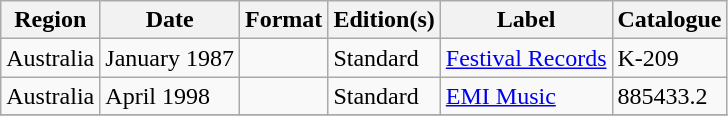<table class="wikitable plainrowheaders">
<tr>
<th scope="col">Region</th>
<th scope="col">Date</th>
<th scope="col">Format</th>
<th scope="col">Edition(s)</th>
<th scope="col">Label</th>
<th scope="col">Catalogue</th>
</tr>
<tr>
<td>Australia</td>
<td>January 1987</td>
<td></td>
<td>Standard</td>
<td><a href='#'>Festival Records</a></td>
<td>K-209</td>
</tr>
<tr>
<td>Australia</td>
<td>April 1998</td>
<td></td>
<td>Standard</td>
<td><a href='#'>EMI Music</a></td>
<td>885433.2</td>
</tr>
<tr>
</tr>
</table>
